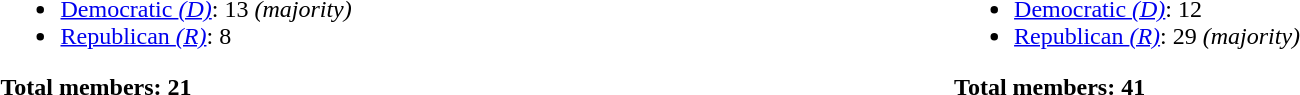<table width=100%>
<tr valign=top>
<td><br><ul><li><a href='#'>Democratic <em>(D)</em></a>: 13 <em>(majority)</em></li><li><a href='#'>Republican <em>(R)</em></a>: 8</li></ul><strong>Total members: 21</strong></td>
<td><br><ul><li><a href='#'>Democratic <em>(D)</em></a>: 12</li><li><a href='#'>Republican <em>(R)</em></a>: 29 <em>(majority)</em></li></ul><strong>Total members: 41</strong></td>
</tr>
</table>
